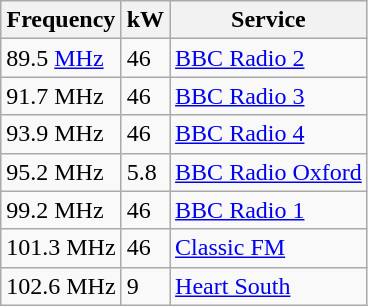<table class="wikitable sortable">
<tr>
<th>Frequency</th>
<th>kW</th>
<th>Service</th>
</tr>
<tr>
<td>89.5 <a href='#'>MHz</a></td>
<td>46</td>
<td><a href='#'>BBC Radio 2</a></td>
</tr>
<tr>
<td>91.7 MHz</td>
<td>46</td>
<td><a href='#'>BBC Radio 3</a></td>
</tr>
<tr>
<td>93.9 MHz</td>
<td>46</td>
<td><a href='#'>BBC Radio 4</a></td>
</tr>
<tr>
<td>95.2 MHz</td>
<td>5.8</td>
<td><a href='#'>BBC Radio Oxford</a></td>
</tr>
<tr>
<td>99.2 MHz</td>
<td>46</td>
<td><a href='#'>BBC Radio 1</a></td>
</tr>
<tr>
<td>101.3 MHz</td>
<td>46</td>
<td><a href='#'>Classic FM</a></td>
</tr>
<tr>
<td>102.6 MHz</td>
<td>9</td>
<td><a href='#'>Heart South</a></td>
</tr>
</table>
